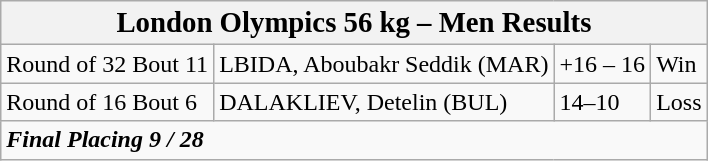<table class="wikitable">
<tr>
<th colspan="4"><big>London Olympics 56 kg – Men Results</big></th>
</tr>
<tr>
<td>Round of 32 Bout 11</td>
<td>LBIDA, Aboubakr Seddik (MAR)</td>
<td>+16 – 16</td>
<td>Win</td>
</tr>
<tr>
<td>Round of 16 Bout 6</td>
<td>DALAKLIEV, Detelin (BUL)</td>
<td>14–10</td>
<td>Loss</td>
</tr>
<tr>
<td colspan="4"><strong><em>Final Placing 9 / 28</em></strong></td>
</tr>
</table>
